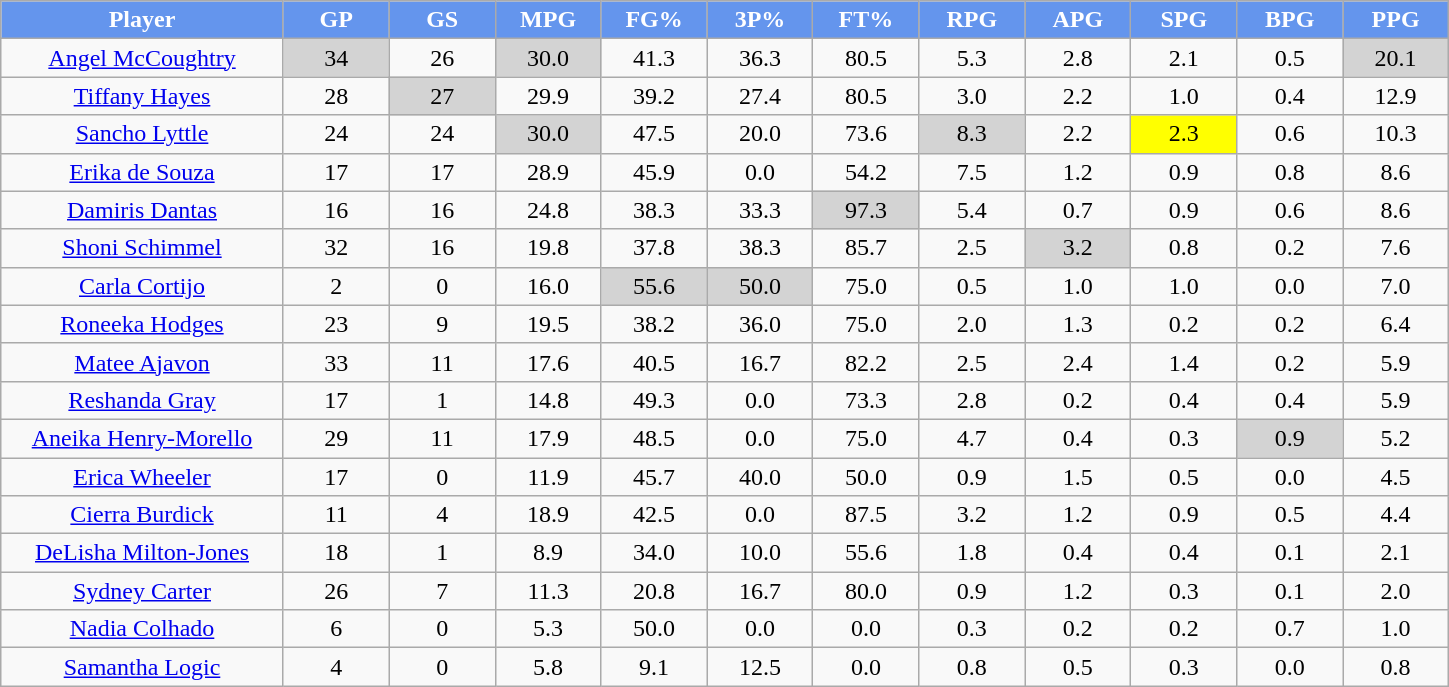<table class="wikitable sortable" style="text-align:center;">
<tr>
<th style="background:#6495ED;color:white;" width="16%">Player</th>
<th style="background:#6495ED;color:white;" width="6%">GP</th>
<th style="background:#6495ED;color:white;" width="6%">GS</th>
<th style="background:#6495ED;color:white;" width="6%">MPG</th>
<th style="background:#6495ED;color:white;" width="6%">FG%</th>
<th style="background:#6495ED;color:white;" width="6%">3P%</th>
<th style="background:#6495ED;color:white;" width="6%">FT%</th>
<th style="background:#6495ED;color:white;" width="6%">RPG</th>
<th style="background:#6495ED;color:white;" width="6%">APG</th>
<th style="background:#6495ED;color:white;" width="6%">SPG</th>
<th style="background:#6495ED;color:white;" width="6%">BPG</th>
<th style="background:#6495ED;color:white;" width="6%">PPG</th>
</tr>
<tr>
<td><a href='#'>Angel McCoughtry</a></td>
<td style="background:#D3D3D3;">34</td>
<td>26</td>
<td style="background:#D3D3D3;">30.0</td>
<td>41.3</td>
<td>36.3</td>
<td>80.5</td>
<td>5.3</td>
<td>2.8</td>
<td>2.1</td>
<td>0.5</td>
<td style="background:#D3D3D3;">20.1</td>
</tr>
<tr>
<td><a href='#'>Tiffany Hayes</a></td>
<td>28</td>
<td style="background:#D3D3D3;">27</td>
<td>29.9</td>
<td>39.2</td>
<td>27.4</td>
<td>80.5</td>
<td>3.0</td>
<td>2.2</td>
<td>1.0</td>
<td>0.4</td>
<td>12.9</td>
</tr>
<tr>
<td><a href='#'>Sancho Lyttle</a></td>
<td>24</td>
<td>24</td>
<td style="background:#D3D3D3;">30.0</td>
<td>47.5</td>
<td>20.0</td>
<td>73.6</td>
<td style="background:#D3D3D3;">8.3</td>
<td>2.2</td>
<td style="background:yellow;">2.3</td>
<td>0.6</td>
<td>10.3</td>
</tr>
<tr>
<td><a href='#'>Erika de Souza</a></td>
<td>17</td>
<td>17</td>
<td>28.9</td>
<td>45.9</td>
<td>0.0</td>
<td>54.2</td>
<td>7.5</td>
<td>1.2</td>
<td>0.9</td>
<td>0.8</td>
<td>8.6</td>
</tr>
<tr>
<td><a href='#'>Damiris Dantas</a></td>
<td>16</td>
<td>16</td>
<td>24.8</td>
<td>38.3</td>
<td>33.3</td>
<td style="background:#D3D3D3;">97.3</td>
<td>5.4</td>
<td>0.7</td>
<td>0.9</td>
<td>0.6</td>
<td>8.6</td>
</tr>
<tr>
<td><a href='#'>Shoni Schimmel</a></td>
<td>32</td>
<td>16</td>
<td>19.8</td>
<td>37.8</td>
<td>38.3</td>
<td>85.7</td>
<td>2.5</td>
<td style="background:#D3D3D3;">3.2</td>
<td>0.8</td>
<td>0.2</td>
<td>7.6</td>
</tr>
<tr>
<td><a href='#'>Carla Cortijo</a></td>
<td>2</td>
<td>0</td>
<td>16.0</td>
<td style="background:#D3D3D3;">55.6</td>
<td style="background:#D3D3D3;">50.0</td>
<td>75.0</td>
<td>0.5</td>
<td>1.0</td>
<td>1.0</td>
<td>0.0</td>
<td>7.0</td>
</tr>
<tr>
<td><a href='#'>Roneeka Hodges</a></td>
<td>23</td>
<td>9</td>
<td>19.5</td>
<td>38.2</td>
<td>36.0</td>
<td>75.0</td>
<td>2.0</td>
<td>1.3</td>
<td>0.2</td>
<td>0.2</td>
<td>6.4</td>
</tr>
<tr>
<td><a href='#'>Matee Ajavon</a></td>
<td>33</td>
<td>11</td>
<td>17.6</td>
<td>40.5</td>
<td>16.7</td>
<td>82.2</td>
<td>2.5</td>
<td>2.4</td>
<td>1.4</td>
<td>0.2</td>
<td>5.9</td>
</tr>
<tr>
<td><a href='#'>Reshanda Gray</a></td>
<td>17</td>
<td>1</td>
<td>14.8</td>
<td>49.3</td>
<td>0.0</td>
<td>73.3</td>
<td>2.8</td>
<td>0.2</td>
<td>0.4</td>
<td>0.4</td>
<td>5.9</td>
</tr>
<tr>
<td><a href='#'>Aneika Henry-Morello</a></td>
<td>29</td>
<td>11</td>
<td>17.9</td>
<td>48.5</td>
<td>0.0</td>
<td>75.0</td>
<td>4.7</td>
<td>0.4</td>
<td>0.3</td>
<td style="background:#D3D3D3;">0.9</td>
<td>5.2</td>
</tr>
<tr>
<td><a href='#'>Erica Wheeler</a></td>
<td>17</td>
<td>0</td>
<td>11.9</td>
<td>45.7</td>
<td>40.0</td>
<td>50.0</td>
<td>0.9</td>
<td>1.5</td>
<td>0.5</td>
<td>0.0</td>
<td>4.5</td>
</tr>
<tr>
<td><a href='#'>Cierra Burdick</a></td>
<td>11</td>
<td>4</td>
<td>18.9</td>
<td>42.5</td>
<td>0.0</td>
<td>87.5</td>
<td>3.2</td>
<td>1.2</td>
<td>0.9</td>
<td>0.5</td>
<td>4.4</td>
</tr>
<tr>
<td><a href='#'>DeLisha Milton-Jones</a></td>
<td>18</td>
<td>1</td>
<td>8.9</td>
<td>34.0</td>
<td>10.0</td>
<td>55.6</td>
<td>1.8</td>
<td>0.4</td>
<td>0.4</td>
<td>0.1</td>
<td>2.1</td>
</tr>
<tr>
<td><a href='#'>Sydney Carter</a></td>
<td>26</td>
<td>7</td>
<td>11.3</td>
<td>20.8</td>
<td>16.7</td>
<td>80.0</td>
<td>0.9</td>
<td>1.2</td>
<td>0.3</td>
<td>0.1</td>
<td>2.0</td>
</tr>
<tr>
<td><a href='#'>Nadia Colhado</a></td>
<td>6</td>
<td>0</td>
<td>5.3</td>
<td>50.0</td>
<td>0.0</td>
<td>0.0</td>
<td>0.3</td>
<td>0.2</td>
<td>0.2</td>
<td>0.7</td>
<td>1.0</td>
</tr>
<tr>
<td><a href='#'>Samantha Logic</a></td>
<td>4</td>
<td>0</td>
<td>5.8</td>
<td>9.1</td>
<td>12.5</td>
<td>0.0</td>
<td>0.8</td>
<td>0.5</td>
<td>0.3</td>
<td>0.0</td>
<td>0.8</td>
</tr>
</table>
